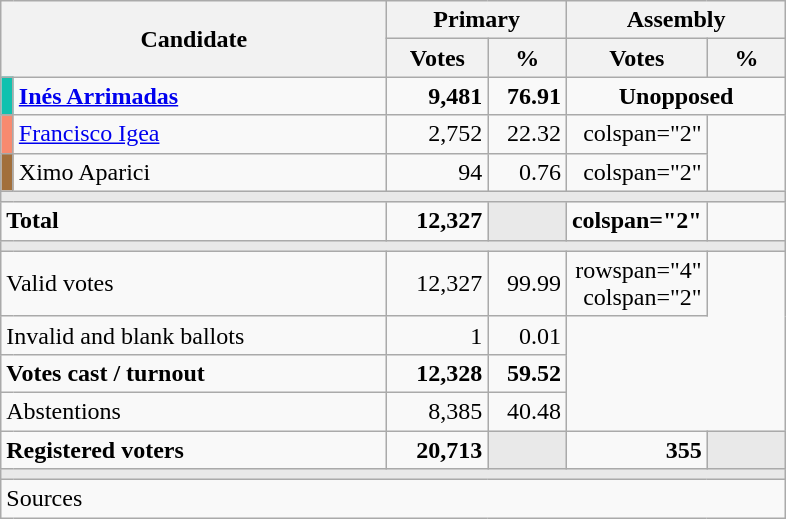<table class="wikitable" style="text-align:right;">
<tr>
<th colspan="2" rowspan="2" width="250">Candidate</th>
<th colspan="2">Primary</th>
<th colspan="2">Assembly</th>
</tr>
<tr>
<th width="60">Votes</th>
<th width="45">%</th>
<th width="50">Votes</th>
<th width="45">%</th>
</tr>
<tr>
<td width="1" style="color:inherit;background:#10C1AF"></td>
<td align="left"><strong><a href='#'>Inés Arrimadas</a></strong></td>
<td><strong>9,481</strong></td>
<td><strong>76.91</strong></td>
<td colspan="2" align="center"><strong>Unopposed</strong></td>
</tr>
<tr>
<td style="color:inherit;background:#F88A6F"></td>
<td align="left"><a href='#'>Francisco Igea</a></td>
<td>2,752</td>
<td>22.32</td>
<td>colspan="2" </td>
</tr>
<tr>
<td style="color:inherit;background:#A26F3B"></td>
<td align="left">Ximo Aparici</td>
<td>94</td>
<td>0.76</td>
<td>colspan="2" </td>
</tr>
<tr>
<td colspan="6" bgcolor="#E9E9E9"></td>
</tr>
<tr style="font-weight:bold;">
<td align="left" colspan="2">Total</td>
<td>12,327</td>
<td bgcolor="#E9E9E9"></td>
<td>colspan="2" </td>
</tr>
<tr>
<td colspan="6" bgcolor="#E9E9E9"></td>
</tr>
<tr>
<td align="left" colspan="2">Valid votes</td>
<td>12,327</td>
<td>99.99</td>
<td>rowspan="4" colspan="2" </td>
</tr>
<tr>
<td align="left" colspan="2">Invalid and blank ballots</td>
<td>1</td>
<td>0.01</td>
</tr>
<tr style="font-weight:bold;">
<td align="left" colspan="2">Votes cast / turnout</td>
<td>12,328</td>
<td>59.52</td>
</tr>
<tr>
<td align="left" colspan="2">Abstentions</td>
<td>8,385</td>
<td>40.48</td>
</tr>
<tr style="font-weight:bold;">
<td align="left" colspan="2">Registered voters</td>
<td>20,713</td>
<td bgcolor="#E9E9E9"></td>
<td>355</td>
<td bgcolor="#E9E9E9"></td>
</tr>
<tr>
<td colspan="6" bgcolor="#E9E9E9"></td>
</tr>
<tr>
<td align="left" colspan="6">Sources</td>
</tr>
</table>
